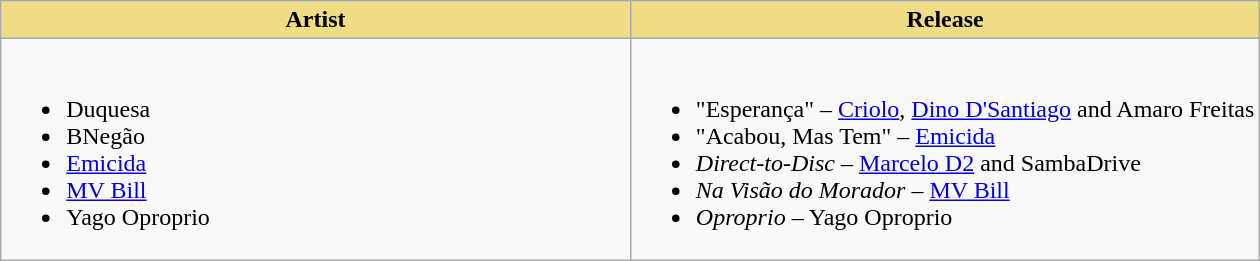<table class="wikitable" style="width=">
<tr>
<th style="background:#EEDD85; width:50%">Artist</th>
<th style="background:#EEDD85; width:50%">Release</th>
</tr>
<tr>
<td style="vertical-align:top"><br><ul><li>Duquesa</li><li>BNegão</li><li><a href='#'>Emicida</a></li><li><a href='#'>MV Bill</a></li><li>Yago Oproprio</li></ul></td>
<td style="vertical-align:top"><br><ul><li>"Esperança" – <a href='#'>Criolo</a>, <a href='#'>Dino D'Santiago</a> and Amaro Freitas</li><li>"Acabou, Mas Tem" – <a href='#'>Emicida</a></li><li><em>Direct-to-Disc</em> – <a href='#'>Marcelo D2</a> and SambaDrive</li><li><em>Na Visão do Morador</em> – <a href='#'>MV Bill</a></li><li><em>Oproprio</em> – Yago Oproprio</li></ul></td>
</tr>
</table>
